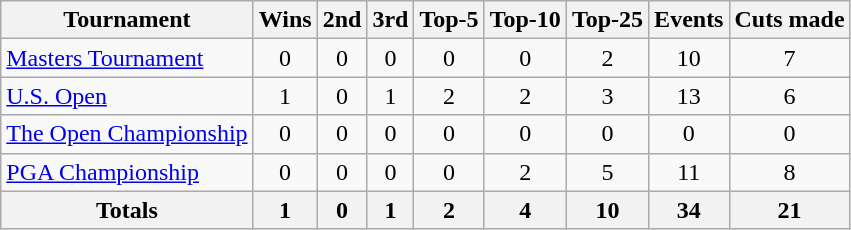<table class=wikitable style=text-align:center>
<tr>
<th>Tournament</th>
<th>Wins</th>
<th>2nd</th>
<th>3rd</th>
<th>Top-5</th>
<th>Top-10</th>
<th>Top-25</th>
<th>Events</th>
<th>Cuts made</th>
</tr>
<tr>
<td align=left><a href='#'>Masters Tournament</a></td>
<td>0</td>
<td>0</td>
<td>0</td>
<td>0</td>
<td>0</td>
<td>2</td>
<td>10</td>
<td>7</td>
</tr>
<tr>
<td align=left><a href='#'>U.S. Open</a></td>
<td>1</td>
<td>0</td>
<td>1</td>
<td>2</td>
<td>2</td>
<td>3</td>
<td>13</td>
<td>6</td>
</tr>
<tr>
<td align=left><a href='#'>The Open Championship</a></td>
<td>0</td>
<td>0</td>
<td>0</td>
<td>0</td>
<td>0</td>
<td>0</td>
<td>0</td>
<td>0</td>
</tr>
<tr>
<td align=left><a href='#'>PGA Championship</a></td>
<td>0</td>
<td>0</td>
<td>0</td>
<td>0</td>
<td>2</td>
<td>5</td>
<td>11</td>
<td>8</td>
</tr>
<tr>
<th>Totals</th>
<th>1</th>
<th>0</th>
<th>1</th>
<th>2</th>
<th>4</th>
<th>10</th>
<th>34</th>
<th>21</th>
</tr>
</table>
